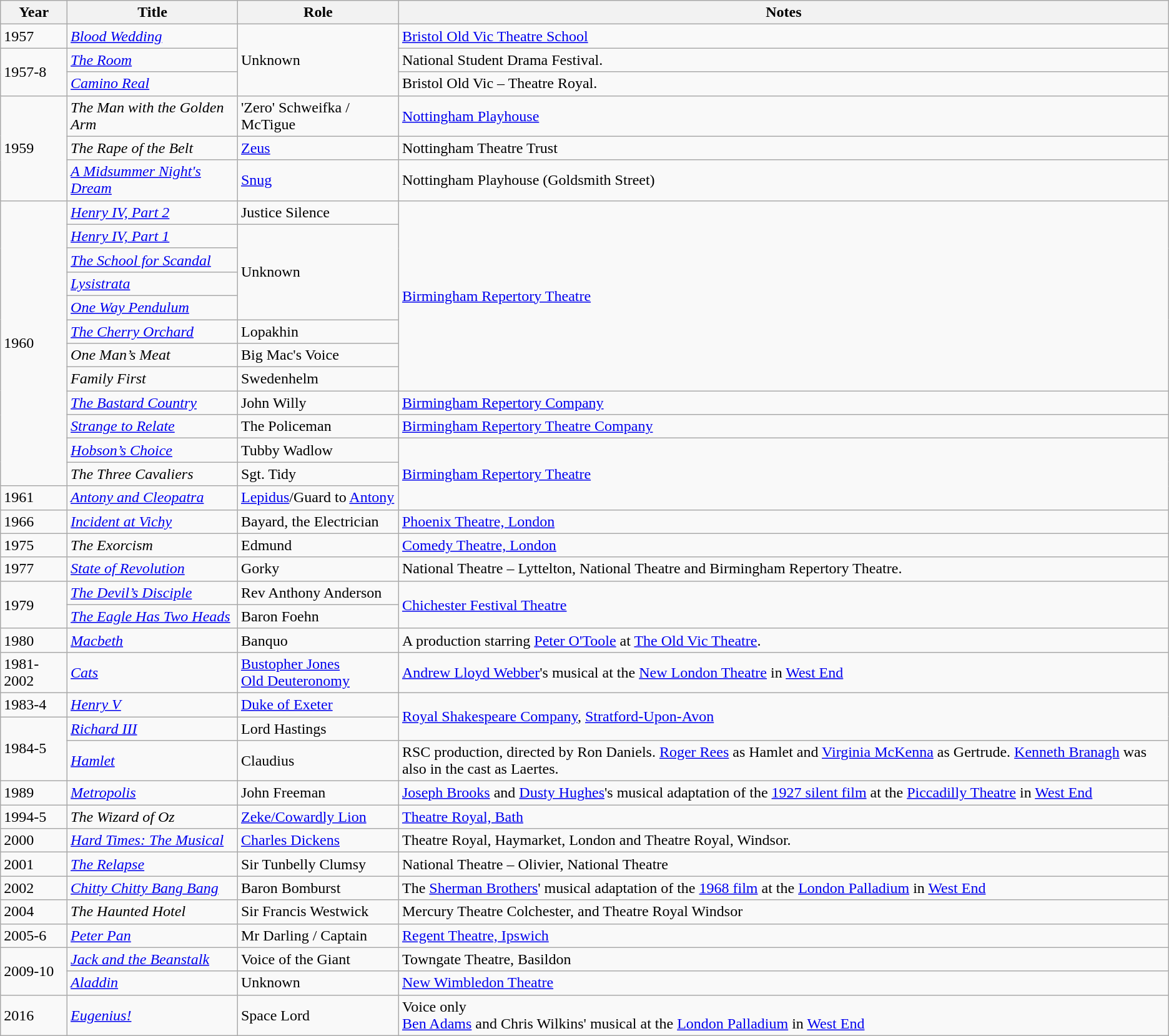<table class="wikitable sortable">
<tr>
<th>Year</th>
<th>Title</th>
<th>Role</th>
<th>Notes</th>
</tr>
<tr>
<td>1957</td>
<td><em><a href='#'>Blood Wedding</a></em></td>
<td rowspan="3">Unknown</td>
<td><a href='#'>Bristol Old Vic Theatre School</a></td>
</tr>
<tr>
<td rowspan="2">1957-8</td>
<td><a href='#'><em>The Room</em></a></td>
<td>National Student Drama Festival.</td>
</tr>
<tr>
<td><em><a href='#'>Camino Real</a></em></td>
<td>Bristol Old Vic – Theatre Royal.</td>
</tr>
<tr>
<td rowspan="3">1959</td>
<td><em>The Man with the Golden Arm</em></td>
<td>'Zero' Schweifka / McTigue</td>
<td><a href='#'>Nottingham Playhouse</a></td>
</tr>
<tr>
<td><em>The Rape of the Belt</em></td>
<td><a href='#'>Zeus</a></td>
<td>Nottingham Theatre Trust</td>
</tr>
<tr>
<td><em><a href='#'>A Midsummer Night's Dream</a></em></td>
<td><a href='#'>Snug</a></td>
<td>Nottingham Playhouse (Goldsmith Street)</td>
</tr>
<tr>
<td rowspan="12">1960</td>
<td><em><a href='#'>Henry IV, Part 2</a></em></td>
<td>Justice Silence</td>
<td rowspan="8"><a href='#'>Birmingham Repertory Theatre</a></td>
</tr>
<tr>
<td><em><a href='#'>Henry IV, Part 1</a></em></td>
<td rowspan="4">Unknown</td>
</tr>
<tr>
<td><em><a href='#'>The School for Scandal</a></em></td>
</tr>
<tr>
<td><em><a href='#'>Lysistrata</a></em></td>
</tr>
<tr>
<td><em><a href='#'>One Way Pendulum</a></em></td>
</tr>
<tr>
<td><em><a href='#'>The Cherry Orchard</a></em></td>
<td>Lopakhin</td>
</tr>
<tr>
<td><em>One Man’s Meat</em></td>
<td>Big Mac's Voice</td>
</tr>
<tr>
<td><em>Family First</em></td>
<td>Swedenhelm</td>
</tr>
<tr>
<td><em><a href='#'>The Bastard Country</a></em></td>
<td>John Willy</td>
<td><a href='#'>Birmingham Repertory Company</a></td>
</tr>
<tr>
<td><em><a href='#'>Strange to Relate</a></em></td>
<td>The Policeman</td>
<td><a href='#'>Birmingham Repertory Theatre Company</a></td>
</tr>
<tr>
<td><em><a href='#'>Hobson’s Choice</a></em></td>
<td>Tubby Wadlow</td>
<td rowspan="3"><a href='#'>Birmingham Repertory Theatre</a></td>
</tr>
<tr>
<td><em>The Three Cavaliers</em></td>
<td>Sgt. Tidy</td>
</tr>
<tr>
<td>1961</td>
<td><em><a href='#'>Antony and Cleopatra</a></em></td>
<td><a href='#'>Lepidus</a>/Guard to <a href='#'>Antony</a></td>
</tr>
<tr>
<td>1966</td>
<td><em><a href='#'>Incident at Vichy</a></em></td>
<td>Bayard, the Electrician</td>
<td><a href='#'>Phoenix Theatre, London</a></td>
</tr>
<tr>
<td>1975</td>
<td><em>The Exorcism</em></td>
<td>Edmund</td>
<td><a href='#'>Comedy Theatre, London</a></td>
</tr>
<tr>
<td>1977</td>
<td><em><a href='#'>State of Revolution</a></em></td>
<td>Gorky</td>
<td>National Theatre – Lyttelton, National Theatre and Birmingham Repertory Theatre.</td>
</tr>
<tr>
<td rowspan="2">1979</td>
<td><em><a href='#'>The Devil’s Disciple</a></em></td>
<td>Rev Anthony Anderson</td>
<td rowspan="2"><a href='#'>Chichester Festival Theatre</a></td>
</tr>
<tr>
<td><em><a href='#'>The Eagle Has Two Heads</a></em></td>
<td>Baron Foehn</td>
</tr>
<tr>
<td>1980</td>
<td><em><a href='#'>Macbeth</a></em></td>
<td>Banquo</td>
<td>A production starring <a href='#'>Peter O'Toole</a> at <a href='#'>The Old Vic Theatre</a>.</td>
</tr>
<tr>
<td>1981-2002</td>
<td><em><a href='#'>Cats</a></em></td>
<td><a href='#'>Bustopher Jones</a><br><a href='#'>Old Deuteronomy</a></td>
<td><a href='#'>Andrew Lloyd Webber</a>'s musical at the <a href='#'>New London Theatre</a> in <a href='#'>West End</a></td>
</tr>
<tr>
<td>1983-4</td>
<td><a href='#'><em>Henry V</em></a></td>
<td><a href='#'>Duke of Exeter</a></td>
<td rowspan="2"><a href='#'>Royal Shakespeare Company</a>, <a href='#'>Stratford-Upon-Avon</a></td>
</tr>
<tr>
<td rowspan="2">1984-5</td>
<td><a href='#'><em>Richard III</em></a></td>
<td>Lord Hastings</td>
</tr>
<tr>
<td><em><a href='#'>Hamlet</a></em></td>
<td>Claudius</td>
<td>RSC production, directed by Ron Daniels. <a href='#'>Roger Rees</a> as Hamlet and <a href='#'>Virginia McKenna</a> as Gertrude. <a href='#'>Kenneth Branagh</a> was also in the cast as Laertes.</td>
</tr>
<tr>
<td>1989</td>
<td><em><a href='#'>Metropolis</a></em></td>
<td>John Freeman</td>
<td><a href='#'>Joseph Brooks</a> and <a href='#'>Dusty Hughes</a>'s musical adaptation of the <a href='#'>1927 silent film</a> at the <a href='#'>Piccadilly Theatre</a> in <a href='#'>West End</a></td>
</tr>
<tr>
<td>1994-5</td>
<td><em>The Wizard of Oz</em></td>
<td><a href='#'>Zeke/Cowardly Lion</a></td>
<td><a href='#'>Theatre Royal, Bath</a></td>
</tr>
<tr>
<td>2000</td>
<td><em><a href='#'>Hard Times: The Musical</a></em></td>
<td><a href='#'>Charles Dickens</a></td>
<td>Theatre Royal, Haymarket, London and Theatre Royal, Windsor.</td>
</tr>
<tr>
<td>2001</td>
<td><em><a href='#'>The Relapse</a></em></td>
<td>Sir Tunbelly Clumsy</td>
<td>National Theatre – Olivier, National Theatre</td>
</tr>
<tr>
<td>2002</td>
<td><em><a href='#'>Chitty Chitty Bang Bang</a></em></td>
<td>Baron Bomburst</td>
<td>The <a href='#'>Sherman Brothers</a>' musical adaptation of the <a href='#'>1968 film</a> at the <a href='#'>London Palladium</a> in <a href='#'>West End</a></td>
</tr>
<tr>
<td>2004</td>
<td><em>The Haunted Hotel</em></td>
<td>Sir Francis Westwick</td>
<td>Mercury Theatre Colchester, and Theatre Royal Windsor</td>
</tr>
<tr>
<td>2005-6</td>
<td><em><a href='#'>Peter Pan</a></em></td>
<td>Mr Darling / Captain</td>
<td><a href='#'>Regent Theatre, Ipswich</a></td>
</tr>
<tr>
<td rowspan="2">2009-10</td>
<td><em><a href='#'>Jack and the Beanstalk</a></em></td>
<td>Voice of the Giant</td>
<td>Towngate Theatre, Basildon</td>
</tr>
<tr>
<td><em><a href='#'>Aladdin</a></em></td>
<td>Unknown</td>
<td><a href='#'>New Wimbledon Theatre</a></td>
</tr>
<tr>
<td>2016</td>
<td><em><a href='#'>Eugenius!</a></em></td>
<td>Space Lord</td>
<td>Voice only<br><a href='#'>Ben Adams</a> and Chris Wilkins' musical at the <a href='#'>London Palladium</a> in <a href='#'>West End</a></td>
</tr>
</table>
